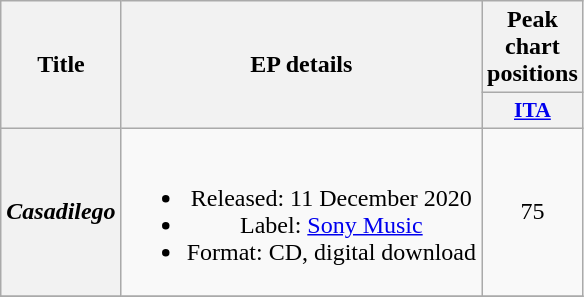<table class="wikitable plainrowheaders" style="text-align:center;">
<tr>
<th scope="col" rowspan="2">Title</th>
<th scope="col" rowspan="2">EP details</th>
<th scope="col" colspan="1">Peak chart positions</th>
</tr>
<tr>
<th scope="col" style="width:3em;font-size:90%;"><a href='#'>ITA</a><br></th>
</tr>
<tr>
<th scope="row"><em>Casadilego</em></th>
<td><br><ul><li>Released: 11 December 2020</li><li>Label: <a href='#'>Sony Music</a></li><li>Format: CD, digital download</li></ul></td>
<td>75</td>
</tr>
<tr>
</tr>
</table>
